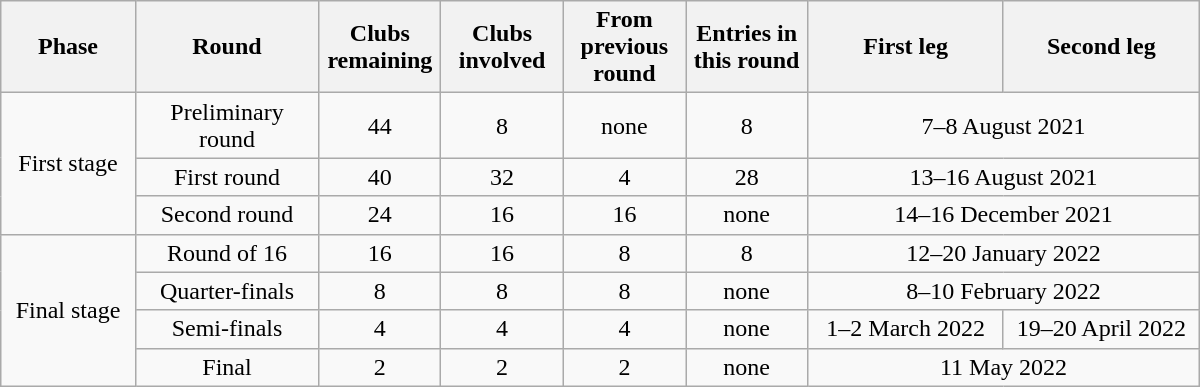<table class="wikitable" style="text-align: center; font-size: 100%; width: 800px;">
<tr>
<th width=11%>Phase</th>
<th width=15%>Round</th>
<th width=10%>Clubs remaining</th>
<th width=10%>Clubs involved</th>
<th width=10%>From previous round</th>
<th width=10%>Entries in this round</th>
<th width=16%>First leg</th>
<th width=16%>Second leg</th>
</tr>
<tr>
<td rowspan=3 align=center>First stage</td>
<td align="center">Preliminary round</td>
<td align=center>44</td>
<td align=center>8</td>
<td align=center>none</td>
<td align=center>8</td>
<td colspan=2 align=center>7–8 August 2021</td>
</tr>
<tr>
<td align=center>First round</td>
<td align=center>40</td>
<td align=center>32</td>
<td align=center>4</td>
<td align=center>28</td>
<td colspan=2 align=center>13–16 August 2021</td>
</tr>
<tr>
<td align=center>Second round</td>
<td align=center>24</td>
<td align=center>16</td>
<td align=center>16</td>
<td align=center>none</td>
<td colspan=2 align=center>14–16 December 2021</td>
</tr>
<tr>
<td rowspan=4 align=center>Final stage</td>
<td align=center>Round of 16</td>
<td align=center>16</td>
<td align=center>16</td>
<td align=center>8</td>
<td align=center>8</td>
<td colspan=2 align=center>12–20 January 2022</td>
</tr>
<tr>
<td align=center>Quarter-finals</td>
<td align=center>8</td>
<td align=center>8</td>
<td align=center>8</td>
<td align=center>none</td>
<td colspan=2 align=center>8–10 February 2022</td>
</tr>
<tr>
<td align=center>Semi-finals</td>
<td align=center>4</td>
<td align=center>4</td>
<td align=center>4</td>
<td align=center>none</td>
<td align=center>1–2 March 2022</td>
<td align=center>19–20 April 2022</td>
</tr>
<tr>
<td align=center>Final</td>
<td align=center>2</td>
<td align=center>2</td>
<td align=center>2</td>
<td align=center>none</td>
<td colspan=2 align=center>11 May 2022</td>
</tr>
</table>
